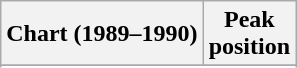<table class="wikitable sortable">
<tr>
<th align="left">Chart (1989–1990)</th>
<th align="center">Peak<br>position</th>
</tr>
<tr>
</tr>
<tr>
</tr>
</table>
